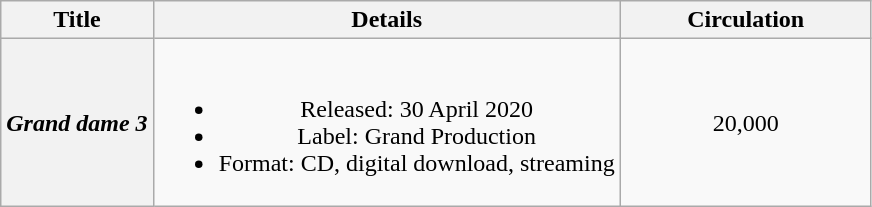<table class="wikitable plainrowheaders" style="text-align:center;">
<tr>
<th scope="col" rowspan="1">Title</th>
<th scope="col" rowspan="1">Details</th>
<th scope="col" style="width:10em;">Circulation</th>
</tr>
<tr>
<th scope="row"><em>Grand dame 3</em><br></th>
<td><br><ul><li>Released: 30 April 2020</li><li>Label: Grand Production</li><li>Format: CD, digital download, streaming</li></ul></td>
<td>20,000</td>
</tr>
</table>
